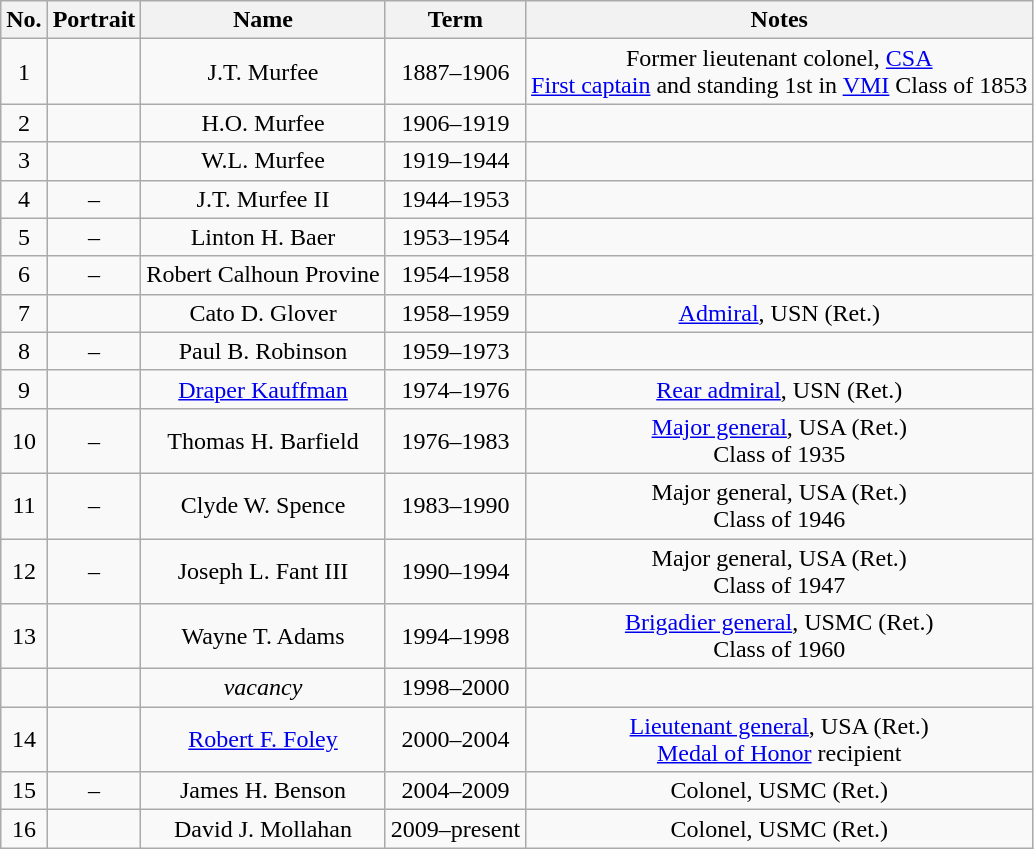<table class="wikitable" style="text-align:center">
<tr>
<th>No.</th>
<th>Portrait</th>
<th>Name</th>
<th>Term</th>
<th>Notes</th>
</tr>
<tr>
<td>1</td>
<td></td>
<td>J.T. Murfee</td>
<td>1887–1906</td>
<td>Former lieutenant colonel, <a href='#'>CSA</a><br><a href='#'>First captain</a> and standing 1st in <a href='#'>VMI</a> Class of 1853</td>
</tr>
<tr>
<td>2</td>
<td></td>
<td>H.O. Murfee</td>
<td>1906–1919</td>
<td></td>
</tr>
<tr>
<td>3</td>
<td></td>
<td>W.L. Murfee</td>
<td>1919–1944</td>
<td></td>
</tr>
<tr>
<td>4</td>
<td>–</td>
<td>J.T. Murfee II</td>
<td>1944–1953</td>
<td></td>
</tr>
<tr>
<td>5</td>
<td>–</td>
<td>Linton H. Baer</td>
<td>1953–1954</td>
<td></td>
</tr>
<tr>
<td>6</td>
<td>–</td>
<td>Robert Calhoun Provine</td>
<td>1954–1958</td>
<td></td>
</tr>
<tr>
<td>7</td>
<td></td>
<td>Cato D. Glover</td>
<td>1958–1959</td>
<td><a href='#'>Admiral</a>, USN (Ret.)</td>
</tr>
<tr>
<td>8</td>
<td>–</td>
<td>Paul B. Robinson</td>
<td>1959–1973</td>
<td></td>
</tr>
<tr>
<td>9</td>
<td></td>
<td><a href='#'>Draper Kauffman</a></td>
<td>1974–1976</td>
<td><a href='#'>Rear admiral</a>, USN (Ret.)</td>
</tr>
<tr>
<td>10</td>
<td>–</td>
<td>Thomas H. Barfield</td>
<td>1976–1983</td>
<td><a href='#'>Major general</a>, USA (Ret.)<br>Class of 1935</td>
</tr>
<tr>
<td>11</td>
<td>–</td>
<td>Clyde W. Spence</td>
<td>1983–1990</td>
<td>Major general, USA (Ret.)<br>Class of 1946</td>
</tr>
<tr>
<td>12</td>
<td>–</td>
<td>Joseph L. Fant III</td>
<td>1990–1994</td>
<td>Major general, USA (Ret.)<br>Class of 1947</td>
</tr>
<tr>
<td>13</td>
<td></td>
<td>Wayne T. Adams</td>
<td>1994–1998</td>
<td><a href='#'>Brigadier general</a>, USMC (Ret.)<br>Class of 1960</td>
</tr>
<tr>
<td></td>
<td></td>
<td><em>vacancy</em></td>
<td>1998–2000</td>
<td></td>
</tr>
<tr>
<td>14</td>
<td></td>
<td><a href='#'>Robert F. Foley</a></td>
<td>2000–2004</td>
<td><a href='#'>Lieutenant general</a>, USA (Ret.)<br><a href='#'>Medal of Honor</a> recipient</td>
</tr>
<tr>
<td>15</td>
<td>–</td>
<td>James H. Benson</td>
<td>2004–2009</td>
<td>Colonel, USMC (Ret.)</td>
</tr>
<tr>
<td>16</td>
<td></td>
<td>David J. Mollahan</td>
<td>2009–present</td>
<td>Colonel, USMC (Ret.)</td>
</tr>
</table>
